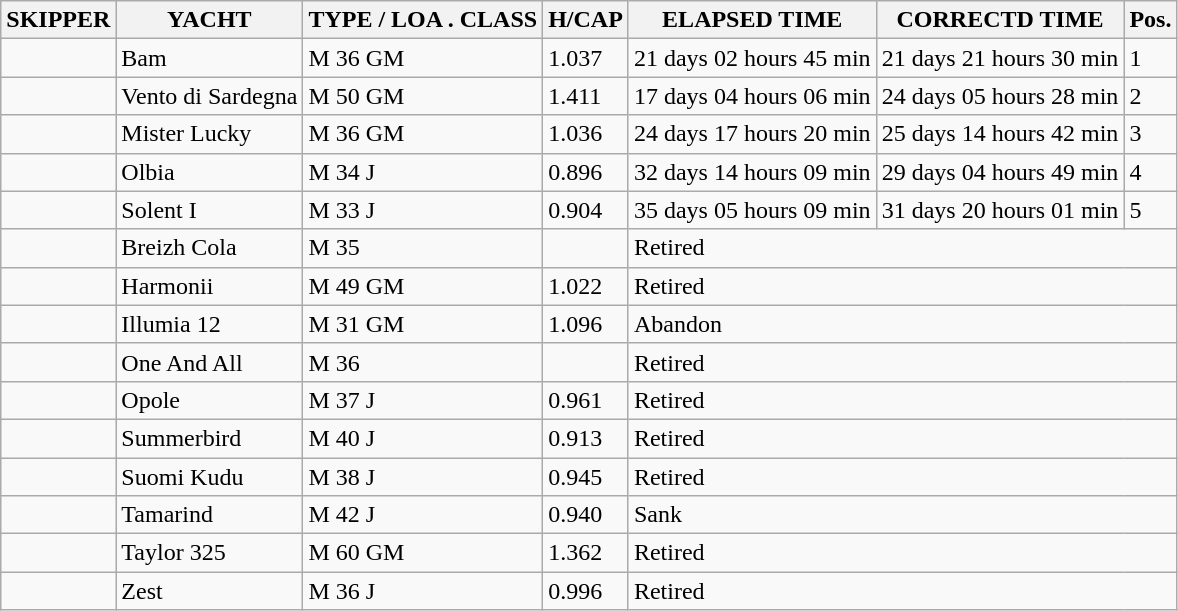<table class="wikitable sortable">
<tr>
<th>SKIPPER</th>
<th>YACHT</th>
<th>TYPE / LOA . CLASS</th>
<th>H/CAP</th>
<th>ELAPSED TIME</th>
<th>CORRECTD TIME</th>
<th>Pos.</th>
</tr>
<tr>
<td></td>
<td>Bam</td>
<td>M 36	GM</td>
<td>1.037</td>
<td>21 days 02 hours 45 min</td>
<td>21 days 21 hours 30 min</td>
<td>1</td>
</tr>
<tr>
<td></td>
<td>Vento di Sardegna</td>
<td>M 50 GM</td>
<td>1.411</td>
<td>17 days 04 hours 06 min</td>
<td>24 days 05 hours 28 min</td>
<td>2</td>
</tr>
<tr>
<td></td>
<td>Mister Lucky</td>
<td>M 36 GM</td>
<td>1.036</td>
<td>24 days 17 hours 20 min</td>
<td>25 days 14 hours 42 min</td>
<td>3</td>
</tr>
<tr>
<td></td>
<td>Olbia</td>
<td>M	34	J</td>
<td>0.896</td>
<td>32 days 14 hours 09 min</td>
<td>29 days 04 hours 49 min</td>
<td>4</td>
</tr>
<tr>
<td></td>
<td>Solent I</td>
<td>M	33	J</td>
<td>0.904</td>
<td>35 days 05 hours 09 min</td>
<td>31 days 20 hours 01 min</td>
<td>5</td>
</tr>
<tr>
<td></td>
<td>Breizh Cola</td>
<td>M	35</td>
<td></td>
<td colspan=3>Retired</td>
</tr>
<tr>
<td></td>
<td>Harmonii</td>
<td>M	49	GM</td>
<td>1.022</td>
<td colspan=3>Retired</td>
</tr>
<tr>
<td></td>
<td>Illumia 12</td>
<td>M	31	GM</td>
<td>1.096</td>
<td colspan=3>Abandon</td>
</tr>
<tr>
<td></td>
<td>One And All</td>
<td>M 36</td>
<td></td>
<td colspan=3>Retired</td>
</tr>
<tr>
<td></td>
<td>Opole</td>
<td>M	37 J</td>
<td>0.961</td>
<td colspan=3>Retired</td>
</tr>
<tr>
<td></td>
<td>Summerbird</td>
<td>M 40	J</td>
<td>0.913</td>
<td colspan=3>Retired</td>
</tr>
<tr>
<td></td>
<td>Suomi Kudu</td>
<td>M	38 J</td>
<td>0.945</td>
<td colspan=3>Retired</td>
</tr>
<tr>
<td></td>
<td>Tamarind</td>
<td>M	42 J</td>
<td>0.940</td>
<td colspan=3>Sank</td>
</tr>
<tr>
<td></td>
<td>Taylor 325</td>
<td>M	60 GM</td>
<td>1.362</td>
<td colspan=3>Retired</td>
</tr>
<tr>
<td></td>
<td>Zest</td>
<td>M	36	J</td>
<td>0.996</td>
<td colspan=3>Retired</td>
</tr>
</table>
